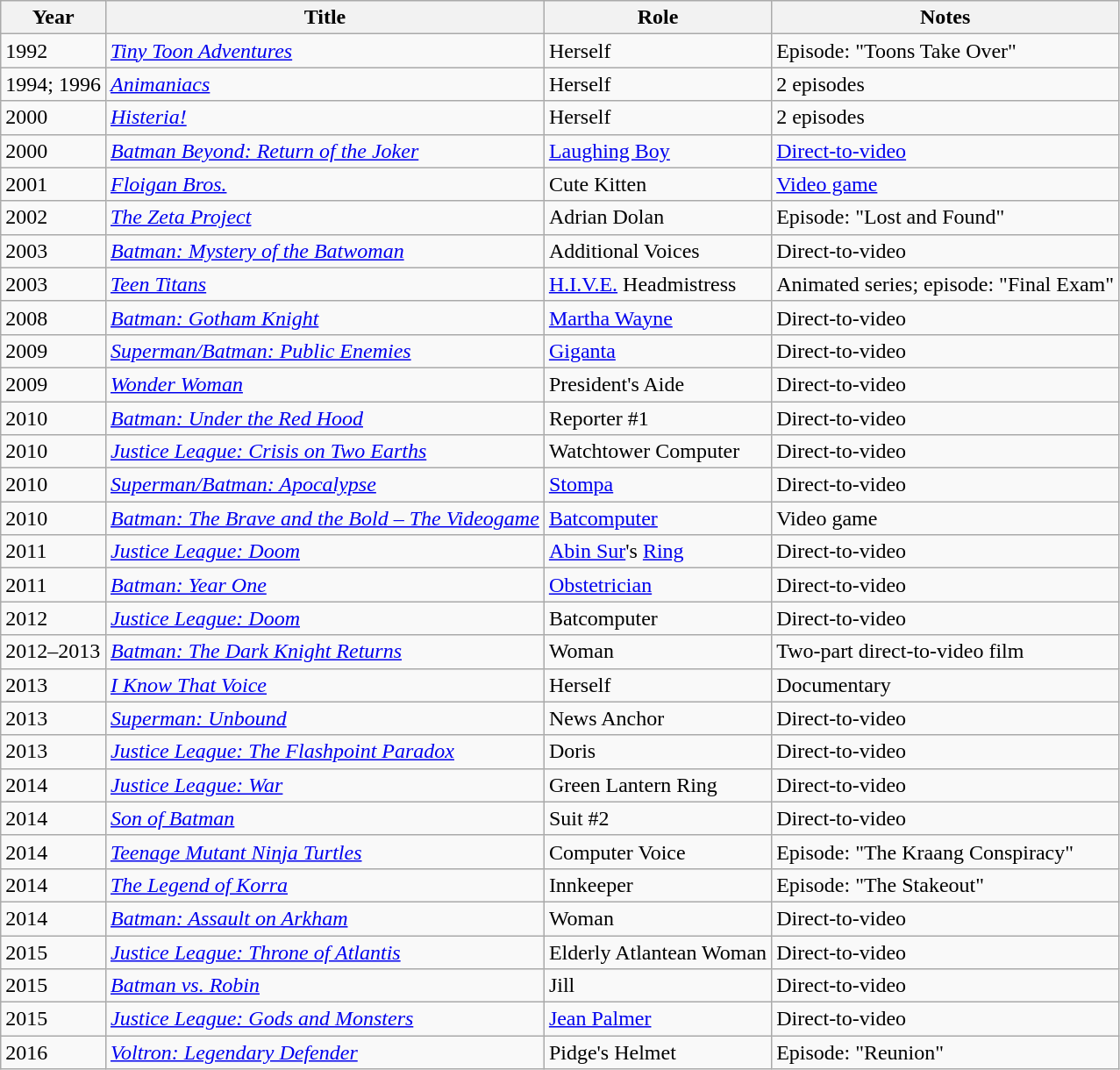<table class = "wikitable sortable">
<tr>
<th>Year</th>
<th>Title</th>
<th>Role</th>
<th class = "unsortable">Notes</th>
</tr>
<tr>
<td>1992</td>
<td><em><a href='#'>Tiny Toon Adventures</a></em></td>
<td>Herself</td>
<td>Episode: "Toons Take Over"</td>
</tr>
<tr>
<td>1994; 1996</td>
<td><em><a href='#'>Animaniacs</a></em></td>
<td>Herself</td>
<td>2 episodes</td>
</tr>
<tr>
<td>2000</td>
<td><em><a href='#'>Histeria!</a></em></td>
<td>Herself</td>
<td>2 episodes</td>
</tr>
<tr>
<td>2000</td>
<td><em><a href='#'>Batman Beyond: Return of the Joker</a></em></td>
<td><a href='#'>Laughing Boy</a></td>
<td><a href='#'>Direct-to-video</a></td>
</tr>
<tr>
<td>2001</td>
<td><em><a href='#'>Floigan Bros.</a></em></td>
<td>Cute Kitten</td>
<td><a href='#'>Video game</a></td>
</tr>
<tr>
<td>2002</td>
<td><em><a href='#'>The Zeta Project</a></em></td>
<td>Adrian Dolan</td>
<td>Episode: "Lost and Found"</td>
</tr>
<tr>
<td>2003</td>
<td><em><a href='#'>Batman: Mystery of the Batwoman</a></em></td>
<td>Additional Voices</td>
<td>Direct-to-video</td>
</tr>
<tr>
<td>2003</td>
<td><em><a href='#'>Teen Titans</a></em></td>
<td><a href='#'>H.I.V.E.</a> Headmistress</td>
<td>Animated series; episode: "Final Exam"</td>
</tr>
<tr>
<td>2008</td>
<td><em><a href='#'>Batman: Gotham Knight</a></em></td>
<td><a href='#'>Martha Wayne</a></td>
<td>Direct-to-video</td>
</tr>
<tr>
<td>2009</td>
<td><em><a href='#'>Superman/Batman: Public Enemies</a></em></td>
<td><a href='#'>Giganta</a></td>
<td>Direct-to-video</td>
</tr>
<tr>
<td>2009</td>
<td><em><a href='#'>Wonder Woman</a></em></td>
<td>President's Aide</td>
<td>Direct-to-video</td>
</tr>
<tr>
<td>2010</td>
<td><em><a href='#'>Batman: Under the Red Hood</a></em></td>
<td>Reporter #1</td>
<td>Direct-to-video</td>
</tr>
<tr>
<td>2010</td>
<td><em><a href='#'>Justice League: Crisis on Two Earths</a></em></td>
<td>Watchtower Computer</td>
<td>Direct-to-video</td>
</tr>
<tr>
<td>2010</td>
<td><em><a href='#'>Superman/Batman: Apocalypse</a></em></td>
<td><a href='#'>Stompa</a></td>
<td>Direct-to-video</td>
</tr>
<tr>
<td>2010</td>
<td><em><a href='#'>Batman: The Brave and the Bold – The Videogame</a></em></td>
<td><a href='#'>Batcomputer</a></td>
<td>Video game</td>
</tr>
<tr>
<td>2011</td>
<td><em><a href='#'>Justice League: Doom</a></em></td>
<td><a href='#'>Abin Sur</a>'s <a href='#'>Ring</a></td>
<td>Direct-to-video</td>
</tr>
<tr>
<td>2011</td>
<td><em><a href='#'>Batman: Year One</a></em></td>
<td><a href='#'>Obstetrician</a></td>
<td>Direct-to-video</td>
</tr>
<tr>
<td>2012</td>
<td><em><a href='#'>Justice League: Doom</a></em></td>
<td>Batcomputer</td>
<td>Direct-to-video</td>
</tr>
<tr>
<td>2012–2013</td>
<td><em><a href='#'>Batman: The Dark Knight Returns</a></em></td>
<td>Woman</td>
<td>Two-part direct-to-video film</td>
</tr>
<tr>
<td>2013</td>
<td><em><a href='#'>I Know That Voice</a></em></td>
<td>Herself</td>
<td>Documentary</td>
</tr>
<tr>
<td>2013</td>
<td><em><a href='#'>Superman: Unbound</a></em></td>
<td>News Anchor</td>
<td>Direct-to-video</td>
</tr>
<tr>
<td>2013</td>
<td><em><a href='#'>Justice League: The Flashpoint Paradox</a></em></td>
<td>Doris</td>
<td>Direct-to-video</td>
</tr>
<tr>
<td>2014</td>
<td><em><a href='#'>Justice League: War</a></em></td>
<td>Green Lantern Ring</td>
<td>Direct-to-video</td>
</tr>
<tr>
<td>2014</td>
<td><em><a href='#'>Son of Batman</a></em></td>
<td>Suit #2</td>
<td>Direct-to-video</td>
</tr>
<tr>
<td>2014</td>
<td><em><a href='#'>Teenage Mutant Ninja Turtles</a></em></td>
<td>Computer Voice</td>
<td>Episode: "The Kraang Conspiracy"</td>
</tr>
<tr>
<td>2014</td>
<td><em><a href='#'>The Legend of Korra</a></em></td>
<td>Innkeeper</td>
<td>Episode: "The Stakeout"</td>
</tr>
<tr>
<td>2014</td>
<td><em><a href='#'>Batman: Assault on Arkham</a></em></td>
<td>Woman</td>
<td>Direct-to-video</td>
</tr>
<tr>
<td>2015</td>
<td><em><a href='#'>Justice League: Throne of Atlantis</a></em></td>
<td>Elderly Atlantean Woman</td>
<td>Direct-to-video</td>
</tr>
<tr>
<td>2015</td>
<td><em><a href='#'>Batman vs. Robin</a></em></td>
<td>Jill</td>
<td>Direct-to-video</td>
</tr>
<tr>
<td>2015</td>
<td><em><a href='#'>Justice League: Gods and Monsters</a></em></td>
<td><a href='#'>Jean Palmer</a></td>
<td>Direct-to-video</td>
</tr>
<tr>
<td>2016</td>
<td><em><a href='#'>Voltron: Legendary Defender</a></em></td>
<td>Pidge's Helmet</td>
<td>Episode: "Reunion"</td>
</tr>
</table>
